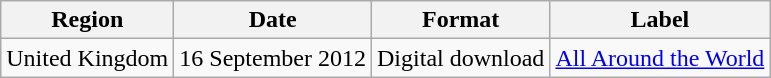<table class=wikitable>
<tr>
<th>Region</th>
<th>Date</th>
<th>Format</th>
<th>Label</th>
</tr>
<tr>
<td>United Kingdom</td>
<td>16 September 2012</td>
<td>Digital download</td>
<td><a href='#'>All Around the World</a></td>
</tr>
</table>
